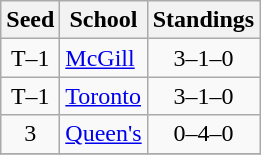<table class="wikitable">
<tr>
<th>Seed</th>
<th>School</th>
<th>Standings</th>
</tr>
<tr>
<td align=center>T–1</td>
<td><a href='#'>McGill</a></td>
<td align=center>3–1–0</td>
</tr>
<tr>
<td align=center>T–1</td>
<td><a href='#'>Toronto</a></td>
<td align=center>3–1–0</td>
</tr>
<tr>
<td align=center>3</td>
<td><a href='#'>Queen's</a></td>
<td align=center>0–4–0</td>
</tr>
<tr>
</tr>
</table>
